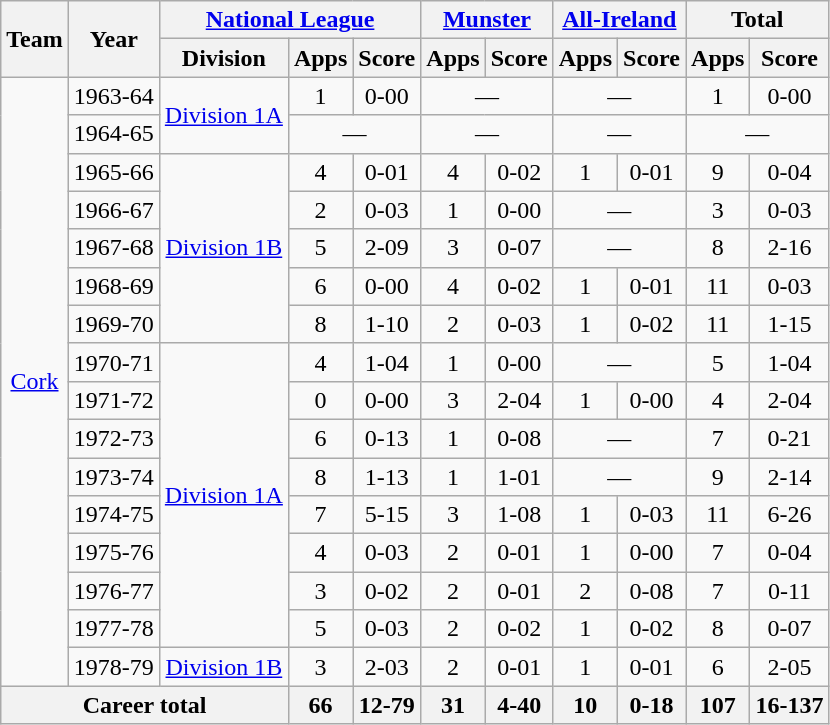<table class="wikitable" style="text-align:center">
<tr>
<th rowspan="2">Team</th>
<th rowspan="2">Year</th>
<th colspan="3"><a href='#'>National League</a></th>
<th colspan="2"><a href='#'>Munster</a></th>
<th colspan="2"><a href='#'>All-Ireland</a></th>
<th colspan="2">Total</th>
</tr>
<tr>
<th>Division</th>
<th>Apps</th>
<th>Score</th>
<th>Apps</th>
<th>Score</th>
<th>Apps</th>
<th>Score</th>
<th>Apps</th>
<th>Score</th>
</tr>
<tr>
<td rowspan="16"><a href='#'>Cork</a></td>
<td>1963-64</td>
<td rowspan="2"><a href='#'>Division 1A</a></td>
<td>1</td>
<td>0-00</td>
<td colspan=2>—</td>
<td colspan=2>—</td>
<td>1</td>
<td>0-00</td>
</tr>
<tr>
<td>1964-65</td>
<td colspan=2>—</td>
<td colspan=2>—</td>
<td colspan=2>—</td>
<td colspan=2>—</td>
</tr>
<tr>
<td>1965-66</td>
<td rowspan="5"><a href='#'>Division 1B</a></td>
<td>4</td>
<td>0-01</td>
<td>4</td>
<td>0-02</td>
<td>1</td>
<td>0-01</td>
<td>9</td>
<td>0-04</td>
</tr>
<tr>
<td>1966-67</td>
<td>2</td>
<td>0-03</td>
<td>1</td>
<td>0-00</td>
<td colspan=2>—</td>
<td>3</td>
<td>0-03</td>
</tr>
<tr>
<td>1967-68</td>
<td>5</td>
<td>2-09</td>
<td>3</td>
<td>0-07</td>
<td colspan=2>—</td>
<td>8</td>
<td>2-16</td>
</tr>
<tr>
<td>1968-69</td>
<td>6</td>
<td>0-00</td>
<td>4</td>
<td>0-02</td>
<td>1</td>
<td>0-01</td>
<td>11</td>
<td>0-03</td>
</tr>
<tr>
<td>1969-70</td>
<td>8</td>
<td>1-10</td>
<td>2</td>
<td>0-03</td>
<td>1</td>
<td>0-02</td>
<td>11</td>
<td>1-15</td>
</tr>
<tr>
<td>1970-71</td>
<td rowspan="8"><a href='#'>Division 1A</a></td>
<td>4</td>
<td>1-04</td>
<td>1</td>
<td>0-00</td>
<td colspan=2>—</td>
<td>5</td>
<td>1-04</td>
</tr>
<tr>
<td>1971-72</td>
<td>0</td>
<td>0-00</td>
<td>3</td>
<td>2-04</td>
<td>1</td>
<td>0-00</td>
<td>4</td>
<td>2-04</td>
</tr>
<tr>
<td>1972-73</td>
<td>6</td>
<td>0-13</td>
<td>1</td>
<td>0-08</td>
<td colspan=2>—</td>
<td>7</td>
<td>0-21</td>
</tr>
<tr>
<td>1973-74</td>
<td>8</td>
<td>1-13</td>
<td>1</td>
<td>1-01</td>
<td colspan=2>—</td>
<td>9</td>
<td>2-14</td>
</tr>
<tr>
<td>1974-75</td>
<td>7</td>
<td>5-15</td>
<td>3</td>
<td>1-08</td>
<td>1</td>
<td>0-03</td>
<td>11</td>
<td>6-26</td>
</tr>
<tr>
<td>1975-76</td>
<td>4</td>
<td>0-03</td>
<td>2</td>
<td>0-01</td>
<td>1</td>
<td>0-00</td>
<td>7</td>
<td>0-04</td>
</tr>
<tr>
<td>1976-77</td>
<td>3</td>
<td>0-02</td>
<td>2</td>
<td>0-01</td>
<td>2</td>
<td>0-08</td>
<td>7</td>
<td>0-11</td>
</tr>
<tr>
<td>1977-78</td>
<td>5</td>
<td>0-03</td>
<td>2</td>
<td>0-02</td>
<td>1</td>
<td>0-02</td>
<td>8</td>
<td>0-07</td>
</tr>
<tr>
<td>1978-79</td>
<td rowspan="1"><a href='#'>Division 1B</a></td>
<td>3</td>
<td>2-03</td>
<td>2</td>
<td>0-01</td>
<td>1</td>
<td>0-01</td>
<td>6</td>
<td>2-05</td>
</tr>
<tr>
<th colspan="3">Career total</th>
<th>66</th>
<th>12-79</th>
<th>31</th>
<th>4-40</th>
<th>10</th>
<th>0-18</th>
<th>107</th>
<th>16-137</th>
</tr>
</table>
